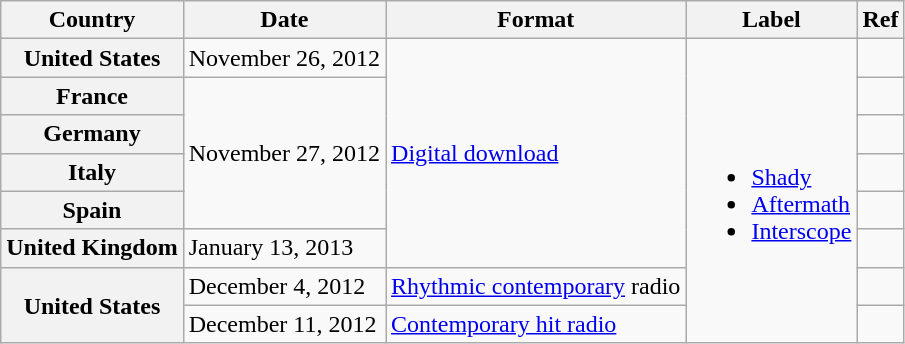<table class="wikitable plainrowheaders">
<tr>
<th scope="col">Country</th>
<th scope="col">Date</th>
<th scope="col">Format</th>
<th scope="col">Label</th>
<th scope="col">Ref</th>
</tr>
<tr>
<th scope="row">United States</th>
<td>November 26, 2012</td>
<td rowspan="6"><a href='#'>Digital download</a></td>
<td rowspan="8"><br><ul><li><a href='#'>Shady</a></li><li><a href='#'>Aftermath</a></li><li><a href='#'>Interscope</a></li></ul></td>
<td></td>
</tr>
<tr>
<th scope="row">France</th>
<td rowspan="4">November 27, 2012</td>
<td></td>
</tr>
<tr>
<th scope="row">Germany</th>
<td></td>
</tr>
<tr>
<th scope="row">Italy</th>
<td></td>
</tr>
<tr>
<th scope="row">Spain</th>
<td></td>
</tr>
<tr>
<th scope="row">United Kingdom</th>
<td>January 13, 2013</td>
<td></td>
</tr>
<tr>
<th scope="row" rowspan="2">United States</th>
<td>December 4, 2012</td>
<td><a href='#'>Rhythmic contemporary</a> radio</td>
<td></td>
</tr>
<tr>
<td>December 11, 2012</td>
<td><a href='#'>Contemporary hit radio</a></td>
<td></td>
</tr>
</table>
